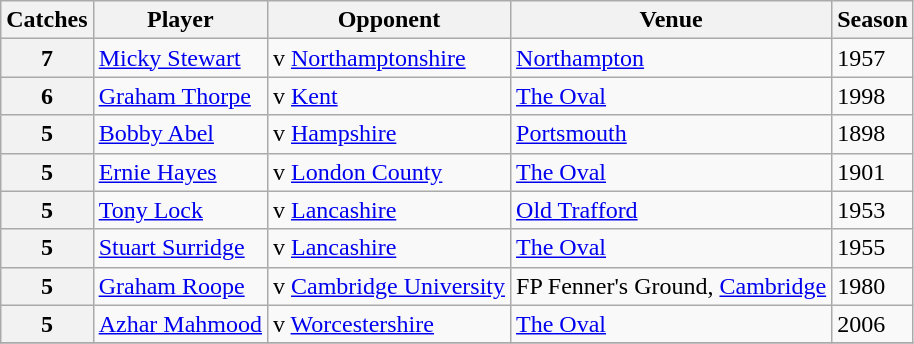<table class="wikitable">
<tr>
<th>Catches</th>
<th>Player</th>
<th>Opponent</th>
<th>Venue</th>
<th>Season</th>
</tr>
<tr>
<th>7</th>
<td> <a href='#'>Micky Stewart</a></td>
<td>v <a href='#'>Northamptonshire</a></td>
<td><a href='#'>Northampton</a></td>
<td>1957</td>
</tr>
<tr>
<th>6</th>
<td> <a href='#'>Graham Thorpe</a></td>
<td>v <a href='#'>Kent</a></td>
<td><a href='#'>The Oval</a></td>
<td>1998</td>
</tr>
<tr>
<th>5</th>
<td> <a href='#'>Bobby Abel</a></td>
<td>v <a href='#'>Hampshire</a></td>
<td><a href='#'>Portsmouth</a></td>
<td>1898</td>
</tr>
<tr>
<th>5</th>
<td> <a href='#'>Ernie Hayes</a></td>
<td>v <a href='#'>London County</a></td>
<td><a href='#'>The Oval</a></td>
<td>1901</td>
</tr>
<tr>
<th>5</th>
<td> <a href='#'>Tony Lock</a></td>
<td>v <a href='#'>Lancashire</a></td>
<td><a href='#'>Old Trafford</a></td>
<td>1953</td>
</tr>
<tr>
<th>5</th>
<td> <a href='#'>Stuart Surridge</a></td>
<td>v <a href='#'>Lancashire</a></td>
<td><a href='#'>The Oval</a></td>
<td>1955</td>
</tr>
<tr>
<th>5</th>
<td> <a href='#'>Graham Roope</a></td>
<td>v <a href='#'>Cambridge University</a></td>
<td>FP Fenner's Ground, <a href='#'>Cambridge</a></td>
<td>1980</td>
</tr>
<tr>
<th>5</th>
<td> <a href='#'>Azhar Mahmood</a></td>
<td>v <a href='#'>Worcestershire</a></td>
<td><a href='#'>The Oval</a></td>
<td>2006</td>
</tr>
<tr>
</tr>
</table>
